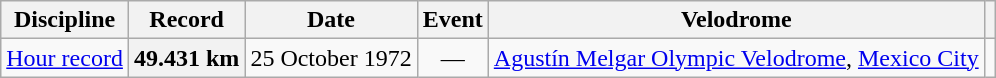<table class="wikitable">
<tr>
<th>Discipline</th>
<th>Record</th>
<th>Date</th>
<th>Event</th>
<th>Velodrome</th>
<th></th>
</tr>
<tr>
<td><a href='#'>Hour record</a></td>
<th scope="row" style="text-align:left;">49.431 km</th>
<td>25 October 1972</td>
<td style="text-align:center;">—</td>
<td><a href='#'>Agustín Melgar Olympic Velodrome</a>, <a href='#'>Mexico City</a></td>
<td style="text-align:center;"></td>
</tr>
</table>
